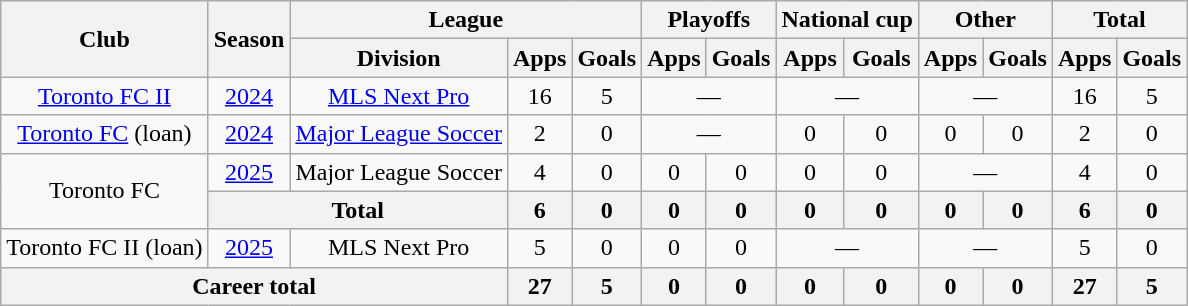<table class="wikitable" style="text-align: center">
<tr>
<th rowspan="2">Club</th>
<th rowspan="2">Season</th>
<th colspan="3">League</th>
<th colspan="2">Playoffs</th>
<th colspan="2">National cup</th>
<th colspan="2">Other</th>
<th colspan="2">Total</th>
</tr>
<tr>
<th>Division</th>
<th>Apps</th>
<th>Goals</th>
<th>Apps</th>
<th>Goals</th>
<th>Apps</th>
<th>Goals</th>
<th>Apps</th>
<th>Goals</th>
<th>Apps</th>
<th>Goals</th>
</tr>
<tr>
<td><a href='#'>Toronto FC II</a></td>
<td><a href='#'>2024</a></td>
<td><a href='#'>MLS Next Pro</a></td>
<td>16</td>
<td>5</td>
<td colspan="2">—</td>
<td colspan="2">—</td>
<td colspan="2">—</td>
<td>16</td>
<td>5</td>
</tr>
<tr>
<td><a href='#'>Toronto FC</a> (loan)</td>
<td><a href='#'>2024</a></td>
<td><a href='#'>Major League Soccer</a></td>
<td>2</td>
<td>0</td>
<td colspan="2">—</td>
<td>0</td>
<td>0</td>
<td>0</td>
<td>0</td>
<td>2</td>
<td>0</td>
</tr>
<tr>
<td rowspan="2">Toronto FC</td>
<td><a href='#'>2025</a></td>
<td>Major League Soccer</td>
<td>4</td>
<td>0</td>
<td>0</td>
<td>0</td>
<td>0</td>
<td>0</td>
<td colspan="2">—</td>
<td>4</td>
<td>0</td>
</tr>
<tr>
<th colspan="2">Total</th>
<th>6</th>
<th>0</th>
<th>0</th>
<th>0</th>
<th>0</th>
<th>0</th>
<th>0</th>
<th>0</th>
<th>6</th>
<th>0</th>
</tr>
<tr>
<td>Toronto FC II (loan)</td>
<td><a href='#'>2025</a></td>
<td>MLS Next Pro</td>
<td>5</td>
<td>0</td>
<td>0</td>
<td>0</td>
<td colspan="2">—</td>
<td colspan="2">—</td>
<td>5</td>
<td>0</td>
</tr>
<tr>
<th colspan="3">Career total</th>
<th>27</th>
<th>5</th>
<th>0</th>
<th>0</th>
<th>0</th>
<th>0</th>
<th>0</th>
<th>0</th>
<th>27</th>
<th>5</th>
</tr>
</table>
